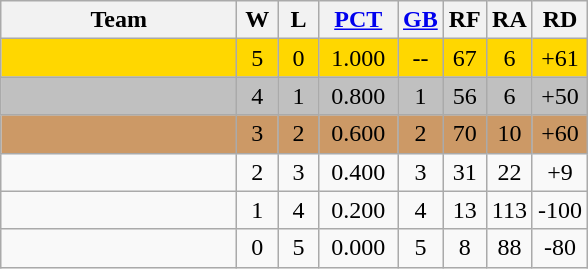<table class=wikitable>
<tr>
<th width=150px>Team</th>
<th width=20px>W</th>
<th width=20px>L</th>
<th width=45px><a href='#'>PCT</a></th>
<th width=20px><a href='#'>GB</a></th>
<th width=20px>RF</th>
<th width=20px>RA</th>
<th width=20px>RD</th>
</tr>
<tr align=center bgcolor=gold>
<td align=left></td>
<td>5</td>
<td>0</td>
<td>1.000</td>
<td>--</td>
<td>67</td>
<td>6</td>
<td>+61</td>
</tr>
<tr align=center bgcolor=silver>
<td align=left></td>
<td>4</td>
<td>1</td>
<td>0.800</td>
<td>1</td>
<td>56</td>
<td>6</td>
<td>+50</td>
</tr>
<tr align=center bgcolor=#cc9966>
<td align=left></td>
<td>3</td>
<td>2</td>
<td>0.600</td>
<td>2</td>
<td>70</td>
<td>10</td>
<td>+60</td>
</tr>
<tr align=center>
<td align=left></td>
<td>2</td>
<td>3</td>
<td>0.400</td>
<td>3</td>
<td>31</td>
<td>22</td>
<td>+9</td>
</tr>
<tr align=center>
<td align=left></td>
<td>1</td>
<td>4</td>
<td>0.200</td>
<td>4</td>
<td>13</td>
<td>113</td>
<td>-100</td>
</tr>
<tr align=center>
<td align=left></td>
<td>0</td>
<td>5</td>
<td>0.000</td>
<td>5</td>
<td>8</td>
<td>88</td>
<td>-80</td>
</tr>
</table>
